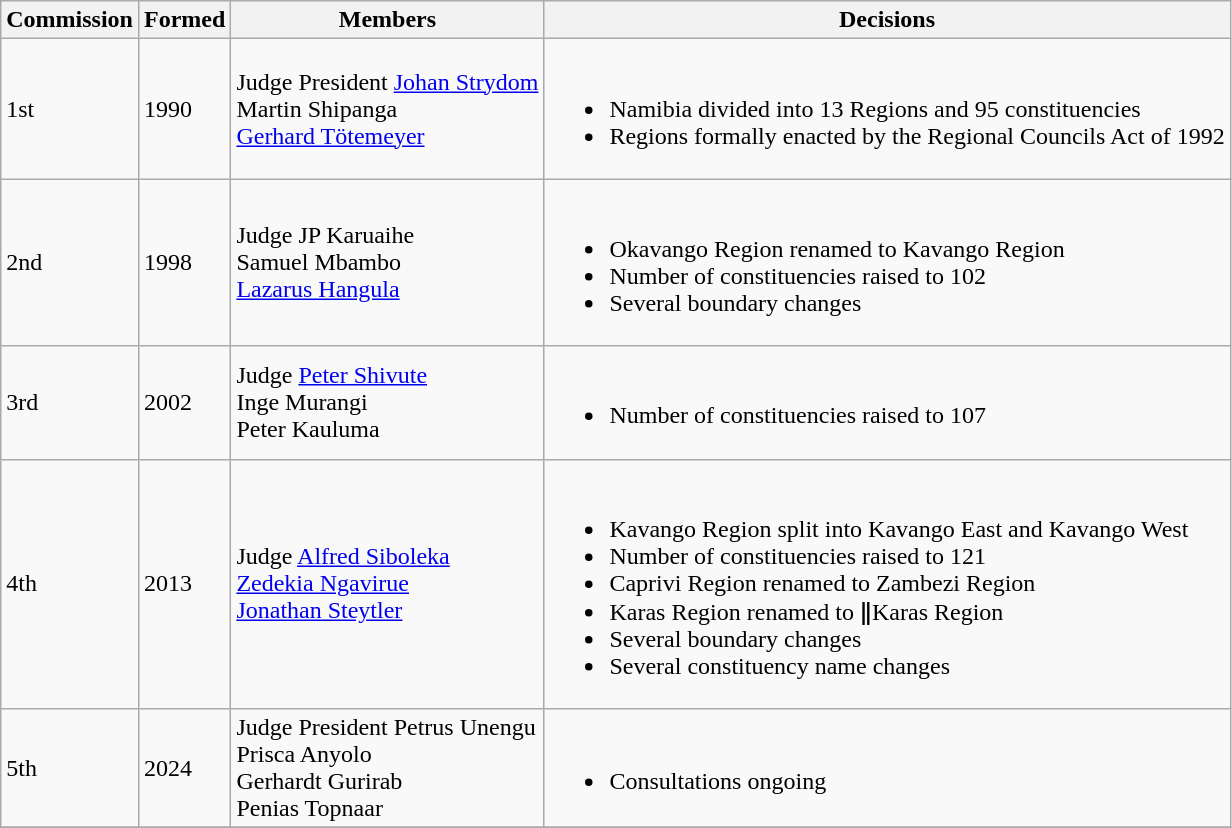<table class="wikitable">
<tr>
<th>Commission</th>
<th>Formed</th>
<th>Members</th>
<th>Decisions</th>
</tr>
<tr>
<td>1st</td>
<td>1990</td>
<td>Judge President <a href='#'>Johan Strydom</a><br>Martin Shipanga<br><a href='#'>Gerhard Tötemeyer</a></td>
<td><br><ul><li>Namibia divided into 13 Regions and 95 constituencies</li><li>Regions formally enacted by the Regional Councils Act of 1992</li></ul></td>
</tr>
<tr>
<td>2nd</td>
<td>1998</td>
<td>Judge JP Karuaihe<br>Samuel Mbambo<br><a href='#'>Lazarus Hangula</a></td>
<td><br><ul><li>Okavango Region renamed to Kavango Region</li><li>Number of constituencies raised to 102</li><li>Several boundary changes</li></ul></td>
</tr>
<tr>
<td>3rd</td>
<td>2002</td>
<td>Judge <a href='#'>Peter Shivute</a><br>Inge Murangi<br>Peter Kauluma</td>
<td><br><ul><li>Number of constituencies raised to 107</li></ul></td>
</tr>
<tr>
<td>4th</td>
<td>2013</td>
<td>Judge <a href='#'>Alfred Siboleka</a><br><a href='#'>Zedekia Ngavirue</a><br><a href='#'>Jonathan Steytler</a></td>
<td><br><ul><li>Kavango Region split into Kavango East and Kavango West</li><li>Number of constituencies raised to 121</li><li>Caprivi Region renamed to Zambezi Region</li><li>Karas Region renamed to ǁKaras Region</li><li>Several boundary changes</li><li>Several constituency name changes</li></ul></td>
</tr>
<tr>
<td>5th</td>
<td>2024</td>
<td>Judge President Petrus Unengu<br>Prisca Anyolo<br> Gerhardt Gurirab<br>Penias Topnaar<br></td>
<td><br><ul><li>Consultations ongoing</li></ul></td>
</tr>
<tr>
</tr>
</table>
